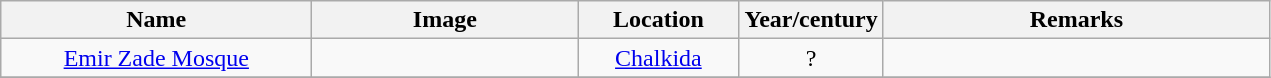<table class="wikitable sortable" style="text-align:center">
<tr>
<th align=left width=200px>Name</th>
<th align=center width=170px class=unsortable>Image</th>
<th align=left width=100px>Location</th>
<th align=left width=050px>Year/century</th>
<th align=left width=250px class=unsortable>Remarks</th>
</tr>
<tr>
<td><a href='#'>Emir Zade Mosque</a></td>
<td></td>
<td><a href='#'>Chalkida</a></td>
<td>?</td>
<td></td>
</tr>
<tr>
</tr>
</table>
